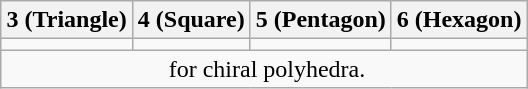<table class="wikitable" style="margin-left: auto; margin-right: auto; border: none;">
<tr>
<th>3 (Triangle)</th>
<th>4 (Square)</th>
<th>5 (Pentagon)</th>
<th>6 (Hexagon)</th>
</tr>
<tr align = "center">
<td></td>
<td></td>
<td></td>
<td></td>
</tr>
<tr align = "center">
<td colspan="4"> for chiral polyhedra.</td>
</tr>
</table>
